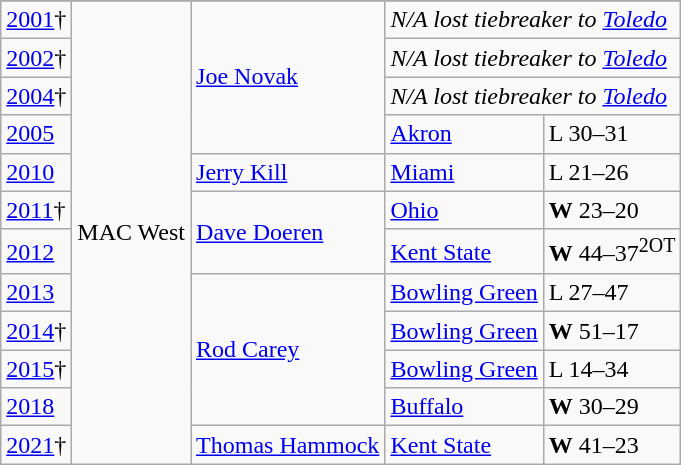<table class="wikitable">
<tr>
</tr>
<tr>
<td><a href='#'>2001</a>†</td>
<td rowspan="12">MAC West</td>
<td rowspan="4"><a href='#'>Joe Novak</a></td>
<td colspan=2><em>N/A lost tiebreaker to <a href='#'>Toledo</a></em></td>
</tr>
<tr>
<td><a href='#'>2002</a>†</td>
<td colspan=2><em>N/A lost tiebreaker to <a href='#'>Toledo</a></em></td>
</tr>
<tr>
<td><a href='#'>2004</a>†</td>
<td colspan=2><em>N/A lost tiebreaker to <a href='#'>Toledo</a></em></td>
</tr>
<tr>
<td><a href='#'>2005</a></td>
<td><a href='#'>Akron</a></td>
<td>L 30–31</td>
</tr>
<tr>
<td><a href='#'>2010</a></td>
<td><a href='#'>Jerry Kill</a></td>
<td><a href='#'>Miami</a></td>
<td>L 21–26</td>
</tr>
<tr>
<td><a href='#'>2011</a>†</td>
<td rowspan="2"><a href='#'>Dave Doeren</a></td>
<td><a href='#'>Ohio</a></td>
<td><strong>W</strong> 23–20</td>
</tr>
<tr>
<td><a href='#'>2012</a></td>
<td><a href='#'>Kent State</a></td>
<td><strong>W</strong> 44–37<sup>2OT</sup></td>
</tr>
<tr>
<td><a href='#'>2013</a></td>
<td rowspan="4"><a href='#'>Rod Carey</a></td>
<td><a href='#'>Bowling Green</a></td>
<td>L 27–47</td>
</tr>
<tr>
<td><a href='#'>2014</a>†</td>
<td><a href='#'>Bowling Green</a></td>
<td><strong>W</strong> 51–17</td>
</tr>
<tr>
<td><a href='#'>2015</a>†</td>
<td><a href='#'>Bowling Green</a></td>
<td>L 14–34</td>
</tr>
<tr>
<td><a href='#'>2018</a></td>
<td><a href='#'>Buffalo</a></td>
<td><strong>W</strong> 30–29</td>
</tr>
<tr>
<td><a href='#'>2021</a>†</td>
<td><a href='#'>Thomas Hammock</a></td>
<td><a href='#'>Kent State</a></td>
<td><strong>W</strong> 41–23</td>
</tr>
</table>
